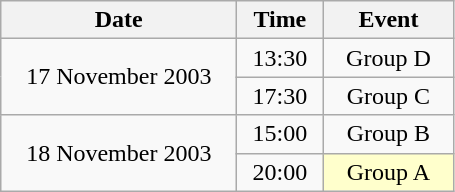<table class = "wikitable" style="text-align:center;">
<tr>
<th width=150>Date</th>
<th width=50>Time</th>
<th width=80>Event</th>
</tr>
<tr>
<td rowspan=2>17 November 2003</td>
<td>13:30</td>
<td>Group D</td>
</tr>
<tr>
<td>17:30</td>
<td>Group C</td>
</tr>
<tr>
<td rowspan=2>18 November 2003</td>
<td>15:00</td>
<td>Group B</td>
</tr>
<tr>
<td>20:00</td>
<td bgcolor=ffffcc>Group A</td>
</tr>
</table>
